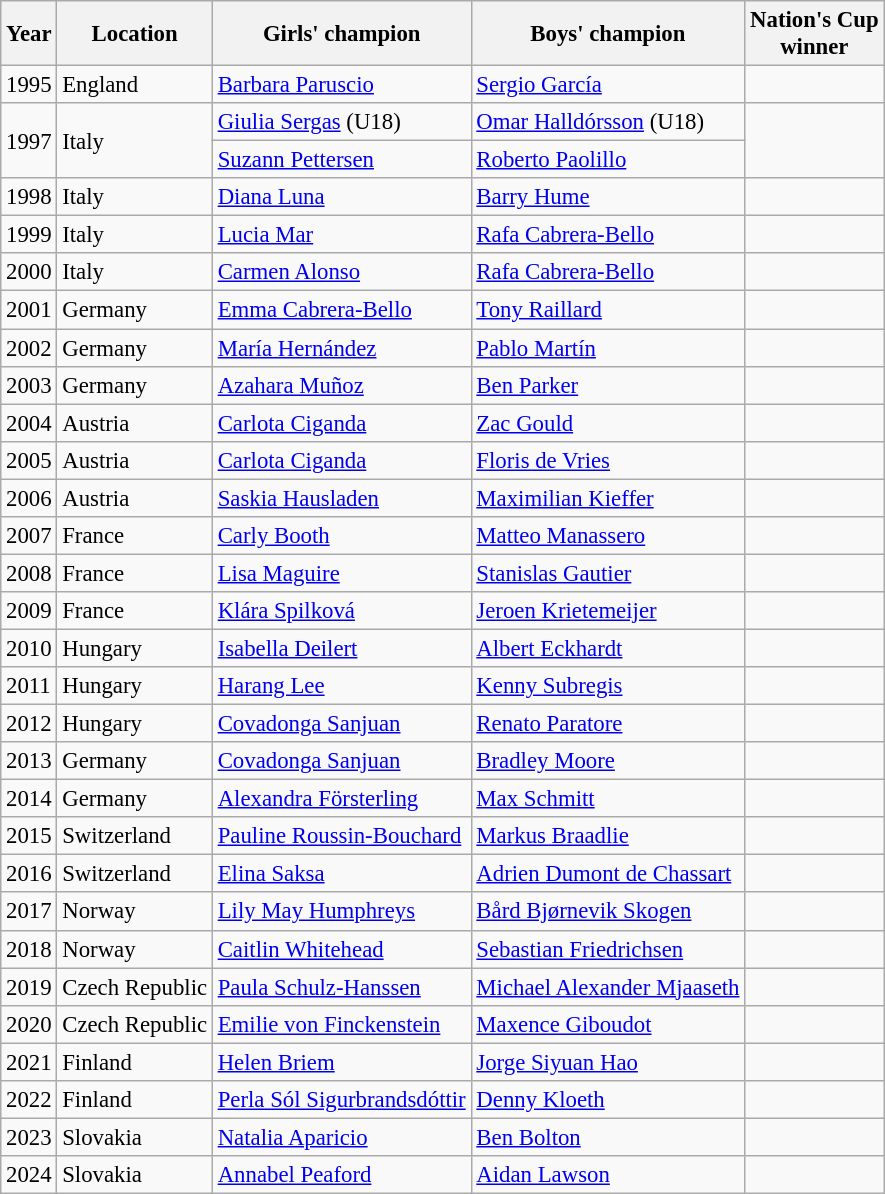<table class="wikitable sortable" style="font-size:95%;">
<tr>
<th>Year</th>
<th>Location</th>
<th>Girls' champion</th>
<th>Boys' champion</th>
<th>Nation's Cup<br>winner</th>
</tr>
<tr>
<td>1995</td>
<td>England</td>
<td> <a href='#'>Barbara Paruscio</a></td>
<td> <a href='#'>Sergio García</a></td>
<td></td>
</tr>
<tr>
<td rowspan=2>1997</td>
<td rowspan=2>Italy</td>
<td> <a href='#'>Giulia Sergas</a> (U18)</td>
<td> <a href='#'>Omar Halldórsson</a> (U18)</td>
<td rowspan=2></td>
</tr>
<tr>
<td> <a href='#'>Suzann Pettersen</a></td>
<td> <a href='#'>Roberto Paolillo</a></td>
</tr>
<tr>
<td>1998</td>
<td>Italy</td>
<td> <a href='#'>Diana Luna</a></td>
<td> <a href='#'>Barry Hume</a></td>
<td></td>
</tr>
<tr>
<td>1999</td>
<td>Italy</td>
<td> <a href='#'>Lucia Mar</a></td>
<td> <a href='#'>Rafa Cabrera-Bello</a></td>
<td></td>
</tr>
<tr>
<td>2000</td>
<td>Italy</td>
<td> <a href='#'>Carmen Alonso</a></td>
<td> <a href='#'>Rafa Cabrera-Bello</a></td>
<td></td>
</tr>
<tr>
<td>2001</td>
<td>Germany</td>
<td> <a href='#'>Emma Cabrera-Bello</a></td>
<td> <a href='#'>Tony Raillard</a></td>
<td></td>
</tr>
<tr>
<td>2002</td>
<td>Germany</td>
<td> <a href='#'>María Hernández</a></td>
<td> <a href='#'>Pablo Martín</a></td>
<td></td>
</tr>
<tr>
<td>2003</td>
<td>Germany</td>
<td> <a href='#'>Azahara Muñoz</a></td>
<td> <a href='#'>Ben Parker</a></td>
<td></td>
</tr>
<tr>
<td>2004</td>
<td>Austria</td>
<td> <a href='#'>Carlota Ciganda</a></td>
<td> <a href='#'>Zac Gould</a></td>
<td></td>
</tr>
<tr>
<td>2005</td>
<td>Austria</td>
<td> <a href='#'>Carlota Ciganda</a></td>
<td> <a href='#'>Floris de Vries</a></td>
<td></td>
</tr>
<tr>
<td>2006</td>
<td>Austria</td>
<td> <a href='#'>Saskia Hausladen</a></td>
<td> <a href='#'>Maximilian Kieffer</a></td>
<td></td>
</tr>
<tr>
<td>2007</td>
<td>France</td>
<td> <a href='#'>Carly Booth</a></td>
<td> <a href='#'>Matteo Manassero</a></td>
<td></td>
</tr>
<tr>
<td>2008</td>
<td>France</td>
<td> <a href='#'>Lisa Maguire</a></td>
<td> <a href='#'>Stanislas Gautier</a></td>
<td></td>
</tr>
<tr>
<td>2009</td>
<td>France</td>
<td> <a href='#'>Klára Spilková</a></td>
<td> <a href='#'>Jeroen Krietemeijer</a></td>
<td></td>
</tr>
<tr>
<td>2010</td>
<td>Hungary</td>
<td> <a href='#'>Isabella Deilert</a></td>
<td> <a href='#'>Albert Eckhardt</a></td>
<td></td>
</tr>
<tr>
<td>2011</td>
<td>Hungary</td>
<td> <a href='#'>Harang Lee</a></td>
<td> <a href='#'>Kenny Subregis</a></td>
<td></td>
</tr>
<tr>
<td>2012</td>
<td>Hungary</td>
<td> <a href='#'>Covadonga Sanjuan</a></td>
<td> <a href='#'>Renato Paratore</a></td>
<td></td>
</tr>
<tr>
<td>2013</td>
<td>Germany</td>
<td> <a href='#'>Covadonga Sanjuan</a></td>
<td> <a href='#'>Bradley Moore</a></td>
<td></td>
</tr>
<tr>
<td>2014</td>
<td>Germany</td>
<td> <a href='#'>Alexandra Försterling</a></td>
<td> <a href='#'>Max Schmitt</a></td>
<td></td>
</tr>
<tr>
<td>2015</td>
<td>Switzerland</td>
<td> <a href='#'>Pauline Roussin-Bouchard</a></td>
<td> <a href='#'>Markus Braadlie</a></td>
<td></td>
</tr>
<tr>
<td>2016</td>
<td>Switzerland</td>
<td> <a href='#'>Elina Saksa</a></td>
<td> <a href='#'>Adrien Dumont de Chassart</a></td>
<td></td>
</tr>
<tr>
<td>2017</td>
<td>Norway</td>
<td> <a href='#'>Lily May Humphreys</a></td>
<td> <a href='#'>Bård Bjørnevik Skogen</a></td>
<td></td>
</tr>
<tr>
<td>2018</td>
<td>Norway</td>
<td> <a href='#'>Caitlin Whitehead</a></td>
<td> <a href='#'>Sebastian Friedrichsen</a></td>
<td></td>
</tr>
<tr>
<td>2019</td>
<td>Czech Republic</td>
<td> <a href='#'>Paula Schulz-Hanssen</a></td>
<td> <a href='#'>Michael Alexander Mjaaseth</a></td>
<td></td>
</tr>
<tr>
<td>2020</td>
<td>Czech Republic</td>
<td> <a href='#'>Emilie von Finckenstein</a></td>
<td> <a href='#'>Maxence Giboudot</a></td>
<td></td>
</tr>
<tr>
<td>2021</td>
<td>Finland</td>
<td> <a href='#'>Helen Briem</a></td>
<td> <a href='#'>Jorge Siyuan Hao</a></td>
<td></td>
</tr>
<tr>
<td>2022</td>
<td>Finland</td>
<td> <a href='#'>Perla Sól Sigurbrandsdóttir</a></td>
<td> <a href='#'>Denny Kloeth</a></td>
<td></td>
</tr>
<tr>
<td>2023</td>
<td>Slovakia</td>
<td> <a href='#'>Natalia Aparicio</a></td>
<td> <a href='#'>Ben Bolton</a></td>
<td></td>
</tr>
<tr>
<td>2024</td>
<td>Slovakia</td>
<td> <a href='#'>Annabel Peaford</a></td>
<td> <a href='#'>Aidan Lawson</a></td>
<td></td>
</tr>
</table>
